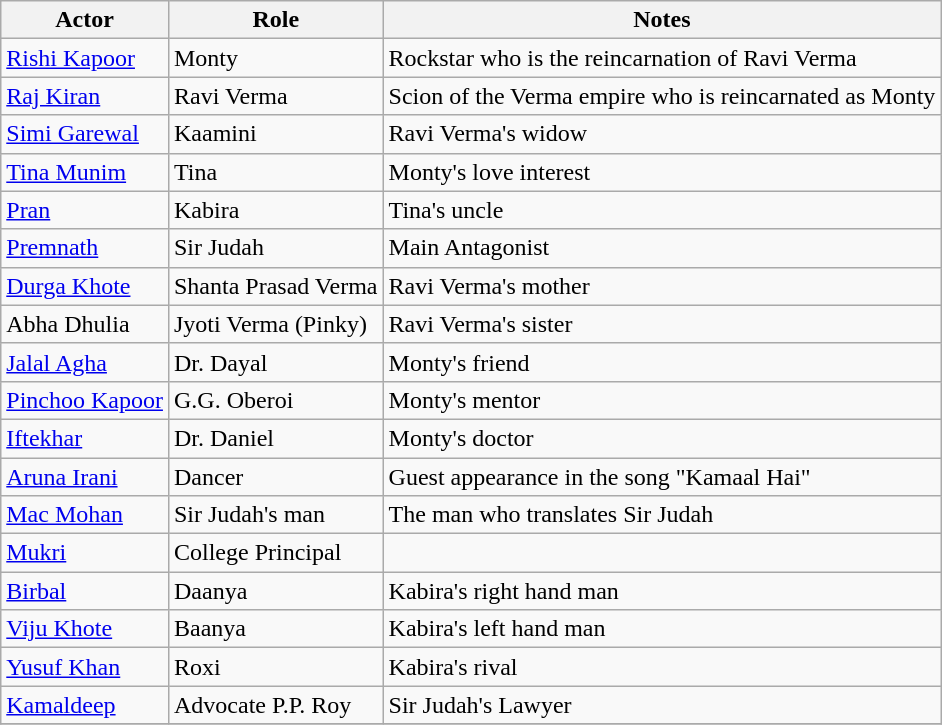<table class="wikitable sortable">
<tr>
<th>Actor</th>
<th>Role</th>
<th>Notes</th>
</tr>
<tr>
<td><a href='#'>Rishi Kapoor</a></td>
<td>Monty</td>
<td>Rockstar who is the reincarnation of Ravi Verma</td>
</tr>
<tr>
<td><a href='#'>Raj Kiran</a></td>
<td>Ravi Verma</td>
<td>Scion of the Verma empire who is reincarnated as Monty</td>
</tr>
<tr>
<td><a href='#'>Simi Garewal</a></td>
<td>Kaamini</td>
<td>Ravi Verma's widow</td>
</tr>
<tr>
<td><a href='#'>Tina Munim</a></td>
<td>Tina</td>
<td>Monty's love interest</td>
</tr>
<tr>
<td><a href='#'>Pran</a></td>
<td>Kabira</td>
<td>Tina's uncle</td>
</tr>
<tr>
<td><a href='#'>Premnath</a></td>
<td>Sir Judah</td>
<td>Main Antagonist</td>
</tr>
<tr>
<td><a href='#'>Durga Khote</a></td>
<td>Shanta Prasad Verma</td>
<td>Ravi Verma's mother</td>
</tr>
<tr>
<td>Abha Dhulia</td>
<td>Jyoti Verma (Pinky)</td>
<td>Ravi Verma's sister</td>
</tr>
<tr>
<td><a href='#'>Jalal Agha</a></td>
<td>Dr. Dayal</td>
<td>Monty's friend</td>
</tr>
<tr>
<td><a href='#'>Pinchoo Kapoor</a></td>
<td>G.G. Oberoi</td>
<td>Monty's mentor</td>
</tr>
<tr>
<td><a href='#'>Iftekhar</a></td>
<td>Dr. Daniel</td>
<td>Monty's doctor</td>
</tr>
<tr>
<td><a href='#'>Aruna Irani</a></td>
<td>Dancer</td>
<td>Guest appearance in the song "Kamaal Hai"</td>
</tr>
<tr>
<td><a href='#'>Mac Mohan</a></td>
<td>Sir Judah's man</td>
<td>The man who translates Sir Judah</td>
</tr>
<tr>
<td><a href='#'>Mukri</a></td>
<td>College Principal</td>
<td></td>
</tr>
<tr>
<td><a href='#'>Birbal</a></td>
<td>Daanya</td>
<td>Kabira's right hand man</td>
</tr>
<tr>
<td><a href='#'>Viju Khote</a></td>
<td>Baanya</td>
<td>Kabira's left hand man</td>
</tr>
<tr>
<td><a href='#'>Yusuf Khan</a></td>
<td>Roxi</td>
<td>Kabira's rival</td>
</tr>
<tr>
<td><a href='#'>Kamaldeep</a></td>
<td>Advocate P.P. Roy</td>
<td>Sir Judah's Lawyer</td>
</tr>
<tr>
</tr>
</table>
